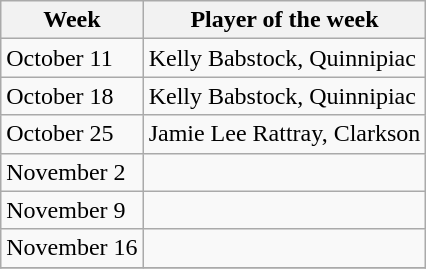<table class="wikitable">
<tr>
<th>Week</th>
<th>Player of the week</th>
</tr>
<tr>
<td>October 11</td>
<td>Kelly Babstock, Quinnipiac</td>
</tr>
<tr>
<td>October 18</td>
<td>Kelly Babstock, Quinnipiac</td>
</tr>
<tr>
<td>October 25</td>
<td>Jamie Lee Rattray, Clarkson</td>
</tr>
<tr>
<td>November 2</td>
<td></td>
</tr>
<tr>
<td>November 9</td>
<td></td>
</tr>
<tr>
<td>November 16</td>
<td></td>
</tr>
<tr>
</tr>
</table>
